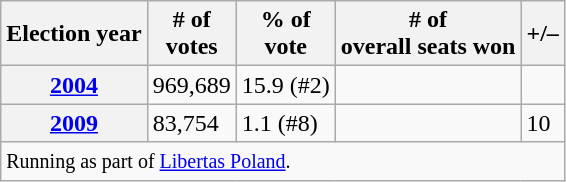<table class=wikitable>
<tr>
<th>Election year</th>
<th># of<br>votes</th>
<th>% of<br>vote</th>
<th># of<br>overall seats won</th>
<th>+/–</th>
</tr>
<tr>
<th><a href='#'>2004</a></th>
<td>969,689</td>
<td>15.9 (#2)</td>
<td></td>
<td></td>
</tr>
<tr>
<th><a href='#'>2009</a></th>
<td>83,754</td>
<td>1.1 (#8)</td>
<td></td>
<td> 10</td>
</tr>
<tr>
<td colspan=7><small>Running as part of <a href='#'>Libertas Poland</a>.</small></td>
</tr>
</table>
